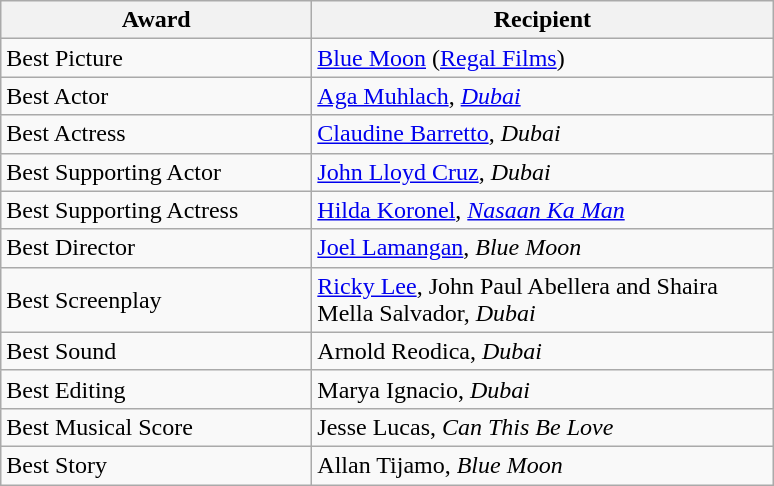<table class="wikitable">
<tr>
<th width=200px>Award</th>
<th width=300px>Recipient</th>
</tr>
<tr>
<td>Best Picture</td>
<td><a href='#'>Blue Moon</a> (<a href='#'>Regal Films</a>)</td>
</tr>
<tr>
<td>Best Actor</td>
<td><a href='#'>Aga Muhlach</a>, <em><a href='#'>Dubai</a></em></td>
</tr>
<tr>
<td>Best Actress</td>
<td><a href='#'>Claudine Barretto</a>, <em>Dubai</em></td>
</tr>
<tr>
<td>Best Supporting Actor</td>
<td><a href='#'>John Lloyd Cruz</a>, <em>Dubai</em></td>
</tr>
<tr>
<td>Best Supporting Actress</td>
<td><a href='#'>Hilda Koronel</a>, <em><a href='#'>Nasaan Ka Man</a></em></td>
</tr>
<tr>
<td>Best Director</td>
<td><a href='#'>Joel Lamangan</a>, <em>Blue Moon</em></td>
</tr>
<tr>
<td>Best Screenplay</td>
<td><a href='#'>Ricky Lee</a>, John Paul Abellera and Shaira Mella Salvador, <em>Dubai</em></td>
</tr>
<tr>
<td>Best Sound</td>
<td>Arnold Reodica, <em>Dubai</em></td>
</tr>
<tr>
<td>Best Editing</td>
<td>Marya Ignacio, <em>Dubai</em></td>
</tr>
<tr>
<td>Best Musical Score</td>
<td>Jesse Lucas, <em>Can This Be Love</em></td>
</tr>
<tr>
<td>Best Story</td>
<td>Allan Tijamo, <em>Blue Moon</em></td>
</tr>
</table>
